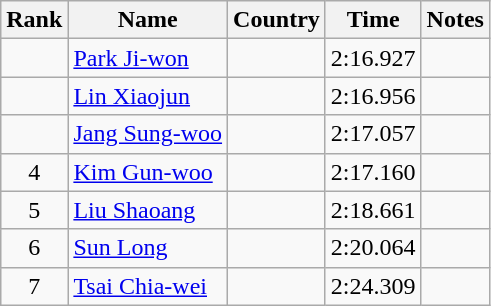<table class="wikitable sortable" style="text-align:center">
<tr>
<th>Rank</th>
<th>Name</th>
<th>Country</th>
<th>Time</th>
<th>Notes</th>
</tr>
<tr>
<td></td>
<td align=left><a href='#'>Park Ji-won</a></td>
<td align=left></td>
<td>2:16.927</td>
<td></td>
</tr>
<tr>
<td></td>
<td align=left><a href='#'>Lin Xiaojun</a></td>
<td align=left></td>
<td>2:16.956</td>
<td></td>
</tr>
<tr>
<td></td>
<td align=left><a href='#'>Jang Sung-woo</a></td>
<td align=left></td>
<td>2:17.057</td>
<td></td>
</tr>
<tr>
<td>4</td>
<td align=left><a href='#'>Kim Gun-woo</a></td>
<td align=left></td>
<td>2:17.160</td>
<td></td>
</tr>
<tr>
<td>5</td>
<td align=left><a href='#'>Liu Shaoang</a></td>
<td align=left></td>
<td>2:18.661</td>
<td></td>
</tr>
<tr>
<td>6</td>
<td align=left><a href='#'>Sun Long</a></td>
<td align=left></td>
<td>2:20.064</td>
<td></td>
</tr>
<tr>
<td>7</td>
<td align=left><a href='#'>Tsai Chia-wei</a></td>
<td align=left></td>
<td>2:24.309</td>
<td></td>
</tr>
</table>
